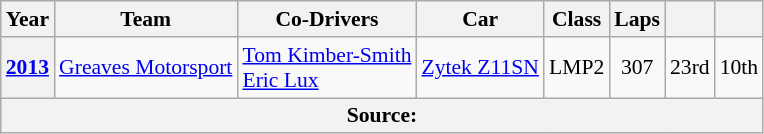<table class="wikitable" style="text-align:center; font-size:90%">
<tr>
<th>Year</th>
<th>Team</th>
<th>Co-Drivers</th>
<th>Car</th>
<th>Class</th>
<th>Laps</th>
<th></th>
<th></th>
</tr>
<tr>
<th><a href='#'>2013</a></th>
<td align="left"nowrap> <a href='#'>Greaves Motorsport</a></td>
<td align="left"nowrap> <a href='#'>Tom Kimber-Smith</a><br> <a href='#'>Eric Lux</a></td>
<td align="left"nowrap><a href='#'>Zytek Z11SN</a></td>
<td>LMP2</td>
<td>307</td>
<td>23rd</td>
<td>10th</td>
</tr>
<tr>
<th colspan="8">Source:</th>
</tr>
</table>
